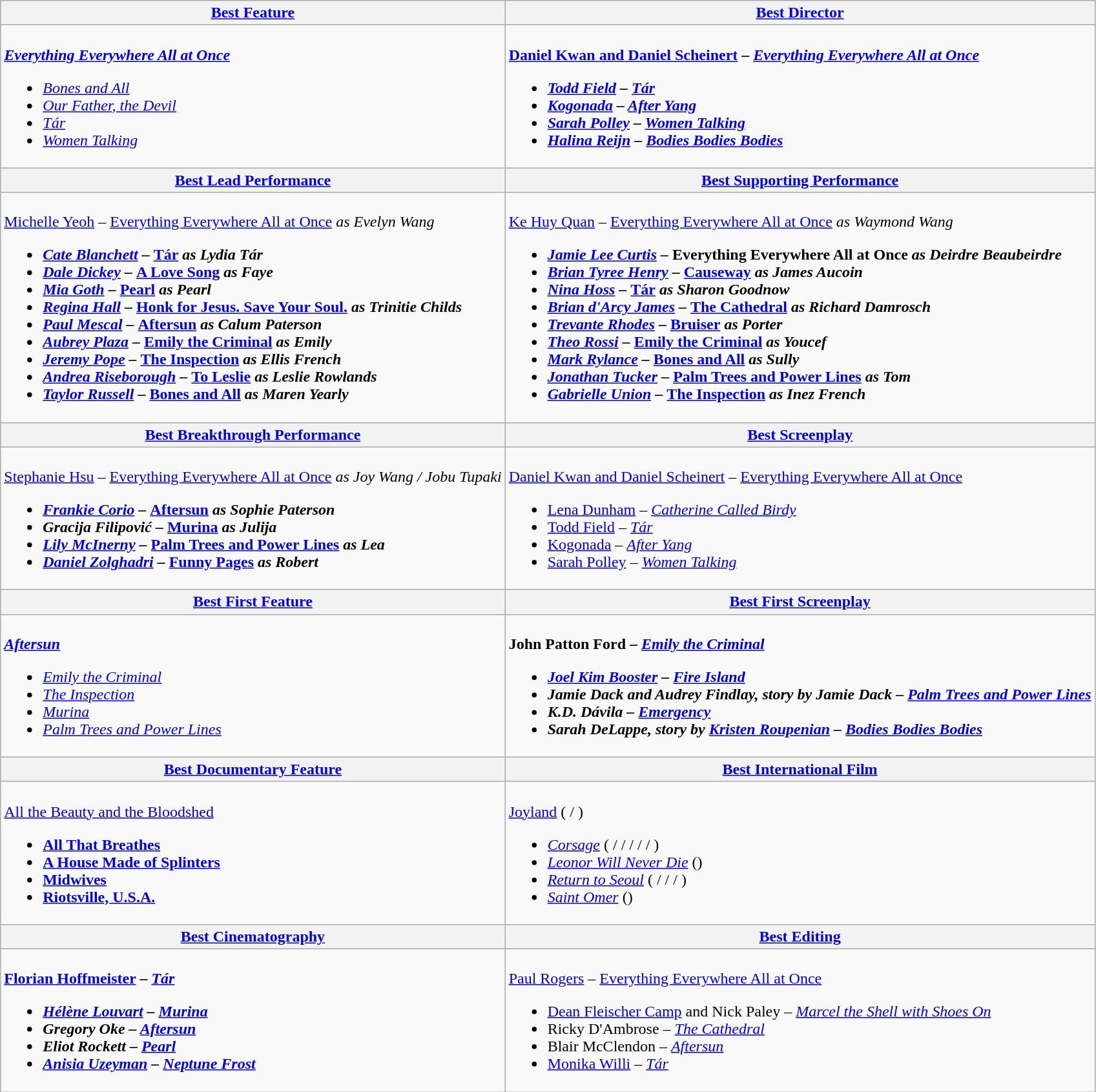<table class=wikitable style="width=100%">
<tr>
<th style="width=50%"><a href='#'>Best Feature</a></th>
<th style="width=50%"><a href='#'>Best Director</a></th>
</tr>
<tr>
<td valign="top"><br><strong><em><a href='#'>Everything Everywhere All at Once</a></em></strong><ul><li><em><a href='#'>Bones and All</a></em></li><li><em><a href='#'>Our Father, the Devil</a></em></li><li><em><a href='#'>Tár</a></em></li><li><em><a href='#'>Women Talking</a></em></li></ul></td>
<td valign="top"><br><strong><a href='#'>Daniel Kwan and Daniel Scheinert</a> – <em><a href='#'>Everything Everywhere All at Once</a><strong><em><ul><li><a href='#'>Todd Field</a> – </em><a href='#'>Tár</a><em></li><li><a href='#'>Kogonada</a> – </em><a href='#'>After Yang</a><em></li><li><a href='#'>Sarah Polley</a> – </em><a href='#'>Women Talking</a><em></li><li><a href='#'>Halina Reijn</a> – </em><a href='#'>Bodies Bodies Bodies</a><em></li></ul></td>
</tr>
<tr>
<th style="width=50%"><a href='#'>Best Lead Performance</a></th>
<th style="width=50%"><a href='#'>Best Supporting Performance</a></th>
</tr>
<tr>
<td valign="top"><br></strong><a href='#'>Michelle Yeoh</a> – </em><a href='#'>Everything Everywhere All at Once</a><em> as Evelyn Wang<strong><ul><li><a href='#'>Cate Blanchett</a> – </em><a href='#'>Tár</a><em> as Lydia Tár</li><li><a href='#'>Dale Dickey</a> – </em><a href='#'>A Love Song</a><em> as Faye</li><li><a href='#'>Mia Goth</a> – </em><a href='#'>Pearl</a><em> as Pearl</li><li><a href='#'>Regina Hall</a> – </em><a href='#'>Honk for Jesus. Save Your Soul.</a><em> as Trinitie Childs</li><li><a href='#'>Paul Mescal</a> – </em><a href='#'>Aftersun</a><em> as Calum Paterson</li><li><a href='#'>Aubrey Plaza</a> – </em><a href='#'>Emily the Criminal</a><em> as Emily</li><li><a href='#'>Jeremy Pope</a> – </em><a href='#'>The Inspection</a><em> as Ellis French</li><li><a href='#'>Andrea Riseborough</a> – </em><a href='#'>To Leslie</a><em> as Leslie Rowlands</li><li><a href='#'>Taylor Russell</a> – </em><a href='#'>Bones and All</a><em> as Maren Yearly</li></ul></td>
<td valign="top"><br></strong><a href='#'>Ke Huy Quan</a> – </em><a href='#'>Everything Everywhere All at Once</a><em> as Waymond Wang<strong><ul><li><a href='#'>Jamie Lee Curtis</a> – </em>Everything Everywhere All at Once<em> as Deirdre Beaubeirdre</li><li><a href='#'>Brian Tyree Henry</a> – </em><a href='#'>Causeway</a><em> as James Aucoin</li><li><a href='#'>Nina Hoss</a> – </em><a href='#'>Tár</a><em> as Sharon Goodnow</li><li><a href='#'>Brian d'Arcy James</a> – </em><a href='#'>The Cathedral</a><em> as Richard Damrosch</li><li><a href='#'>Trevante Rhodes</a> – </em><a href='#'>Bruiser</a><em> as Porter</li><li><a href='#'>Theo Rossi</a> – </em><a href='#'>Emily the Criminal</a><em> as Youcef</li><li><a href='#'>Mark Rylance</a> – </em><a href='#'>Bones and All</a><em> as Sully</li><li><a href='#'>Jonathan Tucker</a> – </em><a href='#'>Palm Trees and Power Lines</a><em> as Tom</li><li><a href='#'>Gabrielle Union</a> – </em><a href='#'>The Inspection</a><em> as Inez French</li></ul></td>
</tr>
<tr>
<th style="width=50%"><a href='#'>Best Breakthrough Performance</a></th>
<th style="width=50%"><a href='#'>Best Screenplay</a></th>
</tr>
<tr>
<td valign="top"><br></strong><a href='#'>Stephanie Hsu</a> – </em><a href='#'>Everything Everywhere All at Once</a><em> as Joy Wang / Jobu Tupaki<strong><ul><li><a href='#'>Frankie Corio</a> – </em><a href='#'>Aftersun</a><em> as Sophie Paterson</li><li>Gracija Filipović – </em><a href='#'>Murina</a><em> as Julija</li><li><a href='#'>Lily McInerny</a> – </em><a href='#'>Palm Trees and Power Lines</a><em> as Lea</li><li><a href='#'>Daniel Zolghadri</a> – </em><a href='#'>Funny Pages</a><em> as Robert</li></ul></td>
<td valign="top"><br></strong><a href='#'>Daniel Kwan and Daniel Scheinert</a> – </em><a href='#'>Everything Everywhere All at Once</a></em></strong><ul><li><a href='#'>Lena Dunham</a> – <em><a href='#'>Catherine Called Birdy</a></em></li><li><a href='#'>Todd Field</a> – <em><a href='#'>Tár</a></em></li><li><a href='#'>Kogonada</a> – <em><a href='#'>After Yang</a></em></li><li><a href='#'>Sarah Polley</a> – <em><a href='#'>Women Talking</a></em></li></ul></td>
</tr>
<tr>
<th style="width=50%"><a href='#'>Best First Feature</a></th>
<th style="width=50%"><a href='#'>Best First Screenplay</a></th>
</tr>
<tr>
<td valign="top"><br><strong><em><a href='#'>Aftersun</a></em></strong><ul><li><em><a href='#'>Emily the Criminal</a></em></li><li><em><a href='#'>The Inspection</a></em></li><li><em><a href='#'>Murina</a></em></li><li><em><a href='#'>Palm Trees and Power Lines</a></em></li></ul></td>
<td valign="top"><br><strong>John Patton Ford – <em><a href='#'>Emily the Criminal</a><strong><em><ul><li><a href='#'>Joel Kim Booster</a> – </em><a href='#'>Fire Island</a><em></li><li>Jamie Dack and Audrey Findlay, story by Jamie Dack – </em><a href='#'>Palm Trees and Power Lines</a><em></li><li>K.D. Dávila – </em><a href='#'>Emergency</a><em></li><li>Sarah DeLappe, story by <a href='#'>Kristen Roupenian</a> – </em><a href='#'>Bodies Bodies Bodies</a><em></li></ul></td>
</tr>
<tr>
<th style="width=50%"><a href='#'>Best Documentary Feature</a></th>
<th style="width=50%"><a href='#'>Best International Film</a></th>
</tr>
<tr>
<td valign="top"><br></em></strong><a href='#'>All the Beauty and the Bloodshed</a><strong><em><ul><li></em><a href='#'>All That Breathes</a><em></li><li></em><a href='#'>A House Made of Splinters</a><em></li><li></em><a href='#'>Midwives</a><em></li><li></em><a href='#'>Riotsville, U.S.A.</a><em></li></ul></td>
<td valign="top"><br></em></strong><a href='#'>Joyland</a></em> ( / )</strong><ul><li><em><a href='#'>Corsage</a></em> ( /  /  /  /  / )</li><li><em><a href='#'>Leonor Will Never Die</a></em> ()</li><li><em><a href='#'>Return to Seoul</a></em> ( /  /  / )</li><li><em><a href='#'>Saint Omer</a></em> ()</li></ul></td>
</tr>
<tr>
<th style="width=50%"><a href='#'>Best Cinematography</a></th>
<th style="width=50%"><a href='#'>Best Editing</a></th>
</tr>
<tr>
<td valign="top"><br><strong><a href='#'>Florian Hoffmeister</a> – <em><a href='#'>Tár</a><strong><em><ul><li><a href='#'>Hélène Louvart</a> – </em><a href='#'>Murina</a><em></li><li>Gregory Oke – </em><a href='#'>Aftersun</a><em></li><li>Eliot Rockett – </em><a href='#'>Pearl</a><em></li><li><a href='#'>Anisia Uzeyman</a> – </em><a href='#'>Neptune Frost</a><em></li></ul></td>
<td valign="top"><br></strong><a href='#'>Paul Rogers</a> – </em><a href='#'>Everything Everywhere All at Once</a></em></strong><ul><li><a href='#'>Dean Fleischer Camp</a> and Nick Paley – <em><a href='#'>Marcel the Shell with Shoes On</a></em></li><li>Ricky D'Ambrose – <em><a href='#'>The Cathedral</a></em></li><li>Blair McClendon – <em><a href='#'>Aftersun</a></em></li><li><a href='#'>Monika Willi</a> – <em><a href='#'>Tár</a></em></li></ul></td>
</tr>
</table>
